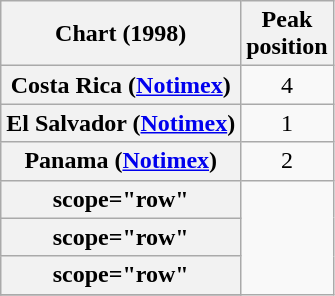<table class="wikitable sortable plainrowheaders" style="text-align:center">
<tr>
<th>Chart (1998)</th>
<th>Peak<br>position</th>
</tr>
<tr>
<th scope="row">Costa Rica (<a href='#'>Notimex</a>)</th>
<td>4</td>
</tr>
<tr>
<th scope="row">El Salvador (<a href='#'>Notimex</a>)</th>
<td>1</td>
</tr>
<tr>
<th scope="row">Panama (<a href='#'>Notimex</a>)</th>
<td>2</td>
</tr>
<tr>
<th>scope="row" </th>
</tr>
<tr>
<th>scope="row" </th>
</tr>
<tr>
<th>scope="row" </th>
</tr>
<tr>
</tr>
</table>
